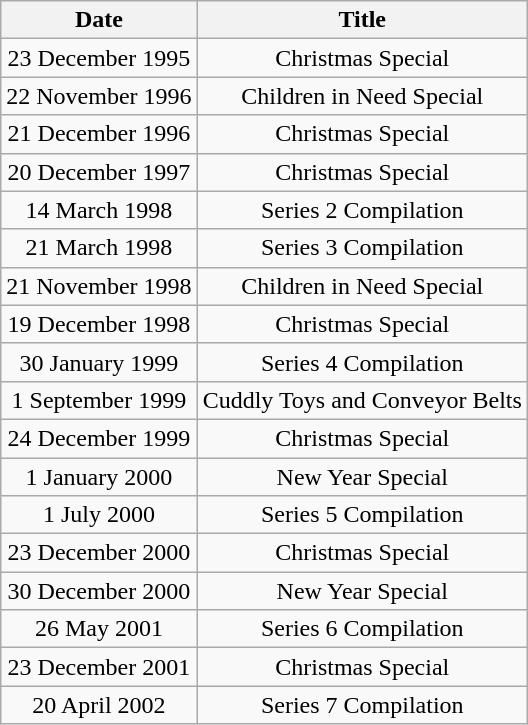<table class="wikitable" style="text-align:center;">
<tr>
<th>Date</th>
<th>Title</th>
</tr>
<tr>
<td>23 December 1995</td>
<td>Christmas Special</td>
</tr>
<tr>
<td>22 November 1996</td>
<td>Children in Need Special</td>
</tr>
<tr>
<td>21 December 1996</td>
<td>Christmas Special</td>
</tr>
<tr>
<td>20 December 1997</td>
<td>Christmas Special</td>
</tr>
<tr>
<td>14 March 1998</td>
<td>Series 2 Compilation</td>
</tr>
<tr>
<td>21 March 1998</td>
<td>Series 3 Compilation</td>
</tr>
<tr>
<td>21 November 1998</td>
<td>Children in Need Special</td>
</tr>
<tr>
<td>19 December 1998</td>
<td>Christmas Special</td>
</tr>
<tr>
<td>30 January 1999</td>
<td>Series 4 Compilation</td>
</tr>
<tr>
<td>1 September 1999</td>
<td>Cuddly Toys and Conveyor Belts</td>
</tr>
<tr>
<td>24 December 1999</td>
<td>Christmas Special</td>
</tr>
<tr>
<td>1 January 2000</td>
<td>New Year Special</td>
</tr>
<tr>
<td>1 July 2000</td>
<td>Series 5 Compilation</td>
</tr>
<tr>
<td>23 December 2000</td>
<td>Christmas Special</td>
</tr>
<tr>
<td>30 December 2000</td>
<td>New Year Special</td>
</tr>
<tr>
<td>26 May 2001</td>
<td>Series 6 Compilation</td>
</tr>
<tr>
<td>23 December 2001</td>
<td>Christmas Special</td>
</tr>
<tr>
<td>20 April 2002</td>
<td>Series 7 Compilation</td>
</tr>
</table>
